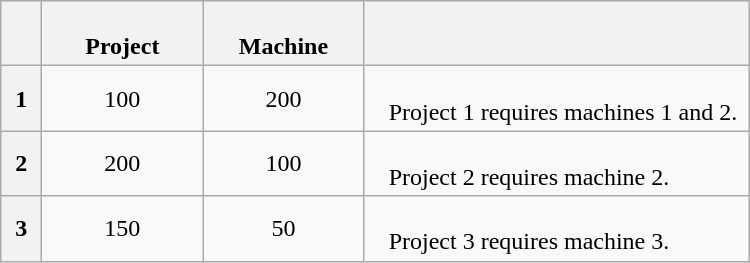<table class="wikitable" style="text-align:center; width:500px;" border="1">
<tr>
<th width="20px"></th>
<th width="100px"><br>Project </th>
<th width="100px"><br>Machine </th>
<th></th>
</tr>
<tr>
<th>1</th>
<td>100</td>
<td>200</td>
<td align="left" style="padding-left: 1em;"><br>Project 1 requires machines 1 and 2.</td>
</tr>
<tr>
<th>2</th>
<td>200</td>
<td>100</td>
<td align="left" style="padding-left: 1em;"><br>Project 2 requires machine 2.</td>
</tr>
<tr>
<th>3</th>
<td>150</td>
<td>50</td>
<td align="left" style="padding-left: 1em;"><br>Project 3 requires machine 3.</td>
</tr>
</table>
